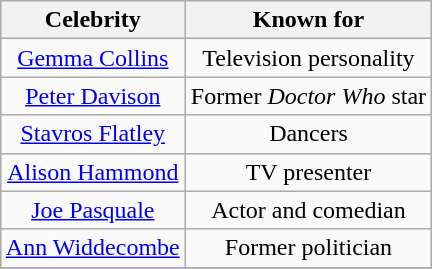<table class="wikitable unsortable" style="text-align:center; margin:auto; width-height:100%;">
<tr>
<th scope="col">Celebrity</th>
<th scope="col">Known for</th>
</tr>
<tr>
<td><a href='#'>Gemma Collins</a></td>
<td>Television personality</td>
</tr>
<tr>
<td><a href='#'>Peter Davison</a></td>
<td>Former <em>Doctor Who</em> star</td>
</tr>
<tr>
<td><a href='#'>Stavros Flatley</a></td>
<td>Dancers</td>
</tr>
<tr>
<td><a href='#'>Alison Hammond</a></td>
<td>TV presenter</td>
</tr>
<tr>
<td><a href='#'>Joe Pasquale</a></td>
<td>Actor and comedian</td>
</tr>
<tr>
<td><a href='#'>Ann Widdecombe</a></td>
<td>Former politician</td>
</tr>
<tr>
</tr>
</table>
